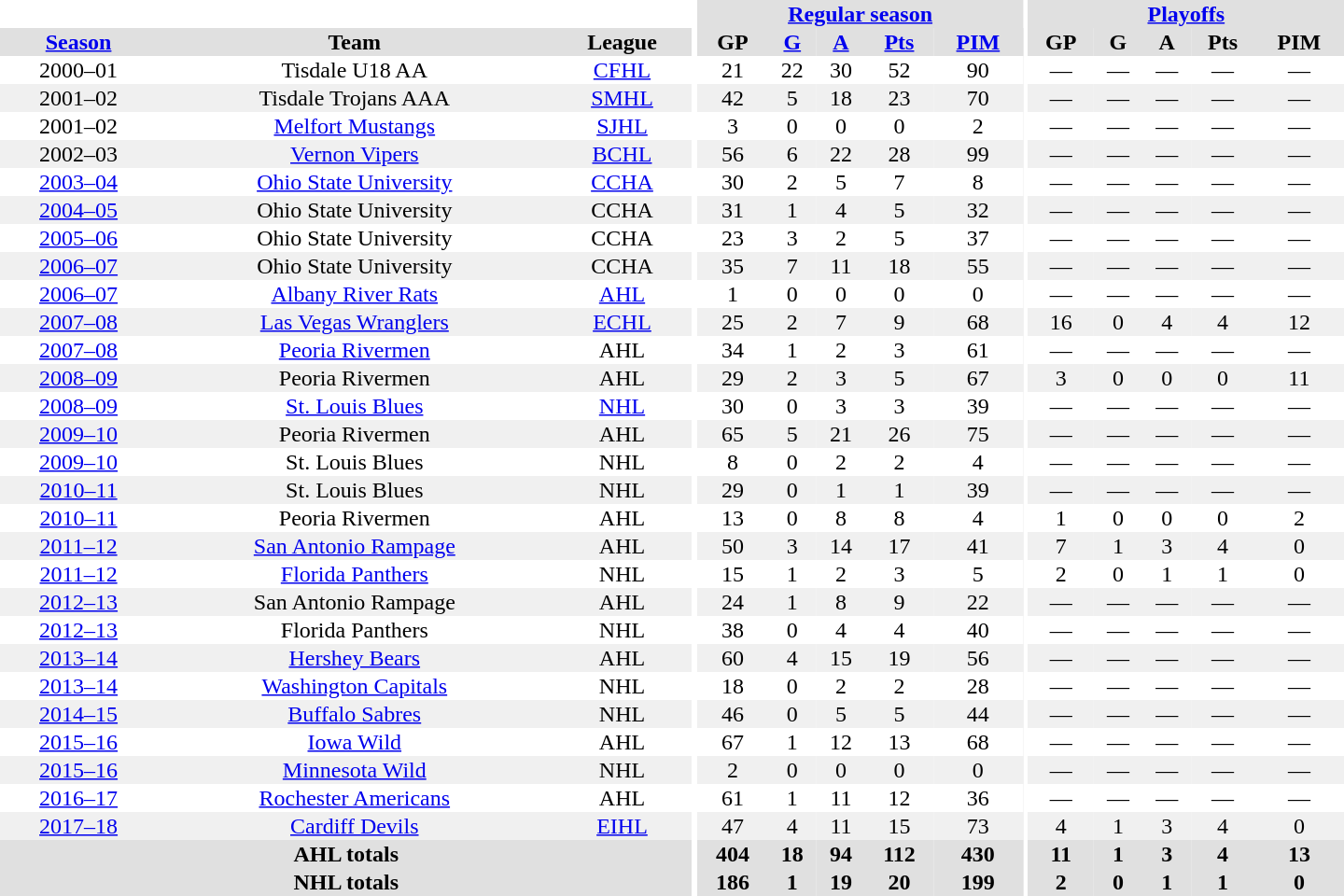<table border="0" cellpadding="1" cellspacing="0" style="text-align:center; width:60em">
<tr bgcolor="#e0e0e0">
<th colspan="3" bgcolor="#ffffff"></th>
<th rowspan="99" bgcolor="#ffffff"></th>
<th colspan="5"><a href='#'>Regular season</a></th>
<th rowspan="99" bgcolor="#ffffff"></th>
<th colspan="5"><a href='#'>Playoffs</a></th>
</tr>
<tr bgcolor="#e0e0e0">
<th><a href='#'>Season</a></th>
<th>Team</th>
<th>League</th>
<th>GP</th>
<th><a href='#'>G</a></th>
<th><a href='#'>A</a></th>
<th><a href='#'>Pts</a></th>
<th><a href='#'>PIM</a></th>
<th>GP</th>
<th>G</th>
<th>A</th>
<th>Pts</th>
<th>PIM</th>
</tr>
<tr>
<td>2000–01</td>
<td>Tisdale U18 AA</td>
<td><a href='#'>CFHL</a></td>
<td>21</td>
<td>22</td>
<td>30</td>
<td>52</td>
<td>90</td>
<td>—</td>
<td>—</td>
<td>—</td>
<td>—</td>
<td>—</td>
</tr>
<tr bgcolor="#f0f0f0">
<td>2001–02</td>
<td>Tisdale Trojans AAA</td>
<td><a href='#'>SMHL</a></td>
<td>42</td>
<td>5</td>
<td>18</td>
<td>23</td>
<td>70</td>
<td>—</td>
<td>—</td>
<td>—</td>
<td>—</td>
<td>—</td>
</tr>
<tr>
<td>2001–02</td>
<td><a href='#'>Melfort Mustangs</a></td>
<td><a href='#'>SJHL</a></td>
<td>3</td>
<td>0</td>
<td>0</td>
<td>0</td>
<td>2</td>
<td>—</td>
<td>—</td>
<td>—</td>
<td>—</td>
<td>—</td>
</tr>
<tr bgcolor="#f0f0f0">
<td>2002–03</td>
<td><a href='#'>Vernon Vipers</a></td>
<td><a href='#'>BCHL</a></td>
<td>56</td>
<td>6</td>
<td>22</td>
<td>28</td>
<td>99</td>
<td>—</td>
<td>—</td>
<td>—</td>
<td>—</td>
<td>—</td>
</tr>
<tr>
<td><a href='#'>2003–04</a></td>
<td><a href='#'>Ohio State University</a></td>
<td><a href='#'>CCHA</a></td>
<td>30</td>
<td>2</td>
<td>5</td>
<td>7</td>
<td>8</td>
<td>—</td>
<td>—</td>
<td>—</td>
<td>—</td>
<td>—</td>
</tr>
<tr bgcolor="#f0f0f0">
<td><a href='#'>2004–05</a></td>
<td>Ohio State University</td>
<td>CCHA</td>
<td>31</td>
<td>1</td>
<td>4</td>
<td>5</td>
<td>32</td>
<td>—</td>
<td>—</td>
<td>—</td>
<td>—</td>
<td>—</td>
</tr>
<tr>
<td><a href='#'>2005–06</a></td>
<td>Ohio State University</td>
<td>CCHA</td>
<td>23</td>
<td>3</td>
<td>2</td>
<td>5</td>
<td>37</td>
<td>—</td>
<td>—</td>
<td>—</td>
<td>—</td>
<td>—</td>
</tr>
<tr bgcolor="#f0f0f0">
<td><a href='#'>2006–07</a></td>
<td>Ohio State University</td>
<td>CCHA</td>
<td>35</td>
<td>7</td>
<td>11</td>
<td>18</td>
<td>55</td>
<td>—</td>
<td>—</td>
<td>—</td>
<td>—</td>
<td>—</td>
</tr>
<tr>
<td><a href='#'>2006–07</a></td>
<td><a href='#'>Albany River Rats</a></td>
<td><a href='#'>AHL</a></td>
<td>1</td>
<td>0</td>
<td>0</td>
<td>0</td>
<td>0</td>
<td>—</td>
<td>—</td>
<td>—</td>
<td>—</td>
<td>—</td>
</tr>
<tr bgcolor="#f0f0f0">
<td><a href='#'>2007–08</a></td>
<td><a href='#'>Las Vegas Wranglers</a></td>
<td><a href='#'>ECHL</a></td>
<td>25</td>
<td>2</td>
<td>7</td>
<td>9</td>
<td>68</td>
<td>16</td>
<td>0</td>
<td>4</td>
<td>4</td>
<td>12</td>
</tr>
<tr>
<td><a href='#'>2007–08</a></td>
<td><a href='#'>Peoria Rivermen</a></td>
<td>AHL</td>
<td>34</td>
<td>1</td>
<td>2</td>
<td>3</td>
<td>61</td>
<td>—</td>
<td>—</td>
<td>—</td>
<td>—</td>
<td>—</td>
</tr>
<tr bgcolor="#f0f0f0">
<td><a href='#'>2008–09</a></td>
<td>Peoria Rivermen</td>
<td>AHL</td>
<td>29</td>
<td>2</td>
<td>3</td>
<td>5</td>
<td>67</td>
<td>3</td>
<td>0</td>
<td>0</td>
<td>0</td>
<td>11</td>
</tr>
<tr>
<td><a href='#'>2008–09</a></td>
<td><a href='#'>St. Louis Blues</a></td>
<td><a href='#'>NHL</a></td>
<td>30</td>
<td>0</td>
<td>3</td>
<td>3</td>
<td>39</td>
<td>—</td>
<td>—</td>
<td>—</td>
<td>—</td>
<td>—</td>
</tr>
<tr bgcolor="#f0f0f0">
<td><a href='#'>2009–10</a></td>
<td>Peoria Rivermen</td>
<td>AHL</td>
<td>65</td>
<td>5</td>
<td>21</td>
<td>26</td>
<td>75</td>
<td>—</td>
<td>—</td>
<td>—</td>
<td>—</td>
<td>—</td>
</tr>
<tr>
<td><a href='#'>2009–10</a></td>
<td>St. Louis Blues</td>
<td>NHL</td>
<td>8</td>
<td>0</td>
<td>2</td>
<td>2</td>
<td>4</td>
<td>—</td>
<td>—</td>
<td>—</td>
<td>—</td>
<td>—</td>
</tr>
<tr bgcolor="#f0f0f0">
<td><a href='#'>2010–11</a></td>
<td>St. Louis Blues</td>
<td>NHL</td>
<td>29</td>
<td>0</td>
<td>1</td>
<td>1</td>
<td>39</td>
<td>—</td>
<td>—</td>
<td>—</td>
<td>—</td>
<td>—</td>
</tr>
<tr>
<td><a href='#'>2010–11</a></td>
<td>Peoria Rivermen</td>
<td>AHL</td>
<td>13</td>
<td>0</td>
<td>8</td>
<td>8</td>
<td>4</td>
<td>1</td>
<td>0</td>
<td>0</td>
<td>0</td>
<td>2</td>
</tr>
<tr bgcolor="#f0f0f0">
<td><a href='#'>2011–12</a></td>
<td><a href='#'>San Antonio Rampage</a></td>
<td>AHL</td>
<td>50</td>
<td>3</td>
<td>14</td>
<td>17</td>
<td>41</td>
<td>7</td>
<td>1</td>
<td>3</td>
<td>4</td>
<td>0</td>
</tr>
<tr>
<td><a href='#'>2011–12</a></td>
<td><a href='#'>Florida Panthers</a></td>
<td>NHL</td>
<td>15</td>
<td>1</td>
<td>2</td>
<td>3</td>
<td>5</td>
<td>2</td>
<td>0</td>
<td>1</td>
<td>1</td>
<td>0</td>
</tr>
<tr bgcolor="#f0f0f0">
<td><a href='#'>2012–13</a></td>
<td>San Antonio Rampage</td>
<td>AHL</td>
<td>24</td>
<td>1</td>
<td>8</td>
<td>9</td>
<td>22</td>
<td>—</td>
<td>—</td>
<td>—</td>
<td>—</td>
<td>—</td>
</tr>
<tr>
<td><a href='#'>2012–13</a></td>
<td>Florida Panthers</td>
<td>NHL</td>
<td>38</td>
<td>0</td>
<td>4</td>
<td>4</td>
<td>40</td>
<td>—</td>
<td>—</td>
<td>—</td>
<td>—</td>
<td>—</td>
</tr>
<tr bgcolor="#f0f0f0">
<td><a href='#'>2013–14</a></td>
<td><a href='#'>Hershey Bears</a></td>
<td>AHL</td>
<td>60</td>
<td>4</td>
<td>15</td>
<td>19</td>
<td>56</td>
<td>—</td>
<td>—</td>
<td>—</td>
<td>—</td>
<td>—</td>
</tr>
<tr>
<td><a href='#'>2013–14</a></td>
<td><a href='#'>Washington Capitals</a></td>
<td>NHL</td>
<td>18</td>
<td>0</td>
<td>2</td>
<td>2</td>
<td>28</td>
<td>—</td>
<td>—</td>
<td>—</td>
<td>—</td>
<td>—</td>
</tr>
<tr bgcolor="#f0f0f0">
<td><a href='#'>2014–15</a></td>
<td><a href='#'>Buffalo Sabres</a></td>
<td>NHL</td>
<td>46</td>
<td>0</td>
<td>5</td>
<td>5</td>
<td>44</td>
<td>—</td>
<td>—</td>
<td>—</td>
<td>—</td>
<td>—</td>
</tr>
<tr>
<td><a href='#'>2015–16</a></td>
<td><a href='#'>Iowa Wild</a></td>
<td>AHL</td>
<td>67</td>
<td>1</td>
<td>12</td>
<td>13</td>
<td>68</td>
<td>—</td>
<td>—</td>
<td>—</td>
<td>—</td>
<td>—</td>
</tr>
<tr bgcolor="#f0f0f0">
<td><a href='#'>2015–16</a></td>
<td><a href='#'>Minnesota Wild</a></td>
<td>NHL</td>
<td>2</td>
<td>0</td>
<td>0</td>
<td>0</td>
<td>0</td>
<td>—</td>
<td>—</td>
<td>—</td>
<td>—</td>
<td>—</td>
</tr>
<tr>
<td><a href='#'>2016–17</a></td>
<td><a href='#'>Rochester Americans</a></td>
<td>AHL</td>
<td>61</td>
<td>1</td>
<td>11</td>
<td>12</td>
<td>36</td>
<td>—</td>
<td>—</td>
<td>—</td>
<td>—</td>
<td>—</td>
</tr>
<tr bgcolor="#f0f0f0">
<td><a href='#'>2017–18</a></td>
<td><a href='#'>Cardiff Devils</a></td>
<td><a href='#'>EIHL</a></td>
<td>47</td>
<td>4</td>
<td>11</td>
<td>15</td>
<td>73</td>
<td>4</td>
<td>1</td>
<td>3</td>
<td>4</td>
<td>0</td>
</tr>
<tr bgcolor="#e0e0e0">
<th colspan="3">AHL totals</th>
<th>404</th>
<th>18</th>
<th>94</th>
<th>112</th>
<th>430</th>
<th>11</th>
<th>1</th>
<th>3</th>
<th>4</th>
<th>13</th>
</tr>
<tr bgcolor="#e0e0e0">
<th colspan="3">NHL totals</th>
<th>186</th>
<th>1</th>
<th>19</th>
<th>20</th>
<th>199</th>
<th>2</th>
<th>0</th>
<th>1</th>
<th>1</th>
<th>0</th>
</tr>
</table>
